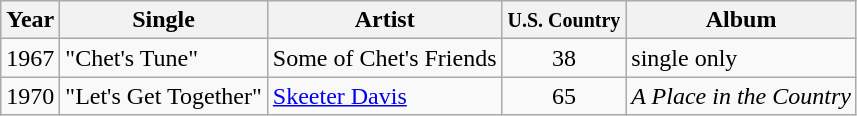<table class="wikitable">
<tr>
<th>Year</th>
<th>Single</th>
<th>Artist</th>
<th><small>U.S. Country</small></th>
<th>Album</th>
</tr>
<tr>
<td>1967</td>
<td>"Chet's Tune"</td>
<td>Some of Chet's Friends</td>
<td style="text-align:center;">38</td>
<td>single only</td>
</tr>
<tr>
<td>1970</td>
<td>"Let's Get Together"</td>
<td><a href='#'>Skeeter Davis</a></td>
<td style="text-align:center;">65</td>
<td><em>A Place in the Country</em></td>
</tr>
</table>
